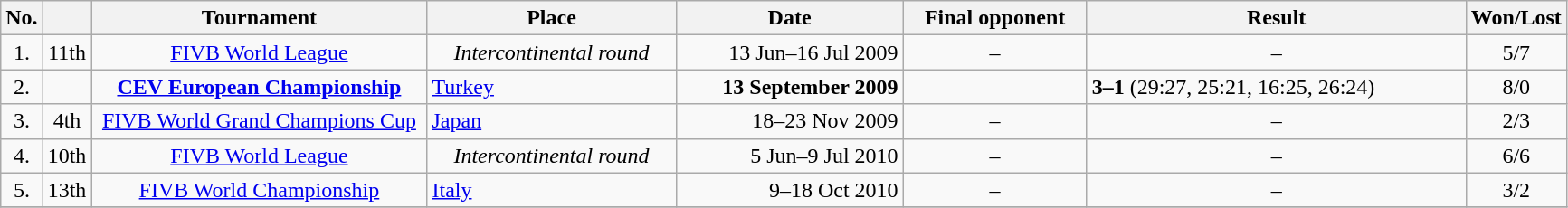<table class="wikitable sortable">
<tr>
<th style="width:1em">No.</th>
<th></th>
<th style="width:15em">Tournament</th>
<th style="width:11em">Place</th>
<th style="width:10em">Date</th>
<th style="width:8em">Final opponent</th>
<th style="width:17em">Result</th>
<th style="width:4em">Won/Lost</th>
</tr>
<tr>
<td align=center>1.</td>
<td align=center>11th</td>
<td align=center><a href='#'>FIVB World League</a></td>
<td align=center><em>Intercontinental round</em></td>
<td align=right>13 Jun–16 Jul 2009</td>
<td align=center>–</td>
<td align=center>–</td>
<td align=center>5/7</td>
</tr>
<tr>
<td align=center>2.</td>
<td align=center></td>
<td align=center><strong><a href='#'>CEV European Championship</a></strong></td>
<td> <a href='#'>Turkey</a></td>
<td align=right><strong>13 September 2009</strong></td>
<td></td>
<td><strong>3–1</strong> (29:27, 25:21, 16:25, 26:24)</td>
<td align=center>8/0</td>
</tr>
<tr>
<td align=center>3.</td>
<td align=center>4th</td>
<td align=center><a href='#'>FIVB World Grand Champions Cup</a></td>
<td> <a href='#'>Japan</a></td>
<td align=right>18–23 Nov 2009</td>
<td align=center>–</td>
<td align=center>–</td>
<td align=center>2/3</td>
</tr>
<tr>
<td align=center>4.</td>
<td align=center>10th</td>
<td align=center><a href='#'>FIVB World League</a></td>
<td align=center><em>Intercontinental round</em></td>
<td align=right>5 Jun–9 Jul 2010</td>
<td align=center>–</td>
<td align=center>–</td>
<td align=center>6/6</td>
</tr>
<tr>
<td align=center>5.</td>
<td align=center>13th</td>
<td align=center><a href='#'>FIVB World Championship</a></td>
<td> <a href='#'>Italy</a></td>
<td align=right>9–18 Oct 2010</td>
<td align=center>–</td>
<td align=center>–</td>
<td align=center>3/2</td>
</tr>
<tr>
</tr>
</table>
